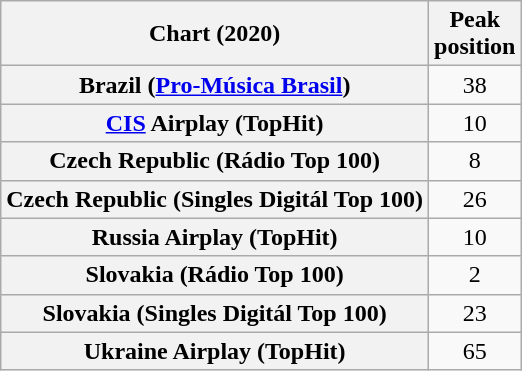<table class="wikitable sortable plainrowheaders" style="text-align:center">
<tr>
<th scope="col">Chart (2020)</th>
<th scope="col">Peak<br>position</th>
</tr>
<tr>
<th scope="row">Brazil (<a href='#'>Pro-Música Brasil</a>)</th>
<td>38</td>
</tr>
<tr>
<th scope="row"><a href='#'>CIS</a> Airplay (TopHit)</th>
<td>10</td>
</tr>
<tr>
<th scope="row">Czech Republic (Rádio Top 100)</th>
<td>8</td>
</tr>
<tr>
<th scope="row">Czech Republic (Singles Digitál Top 100)</th>
<td>26</td>
</tr>
<tr>
<th scope="row">Russia Airplay (TopHit)</th>
<td>10</td>
</tr>
<tr>
<th scope="row">Slovakia (Rádio Top 100)</th>
<td>2</td>
</tr>
<tr>
<th scope="row">Slovakia (Singles Digitál Top 100)</th>
<td>23</td>
</tr>
<tr>
<th scope="row">Ukraine Airplay (TopHit)</th>
<td>65</td>
</tr>
</table>
